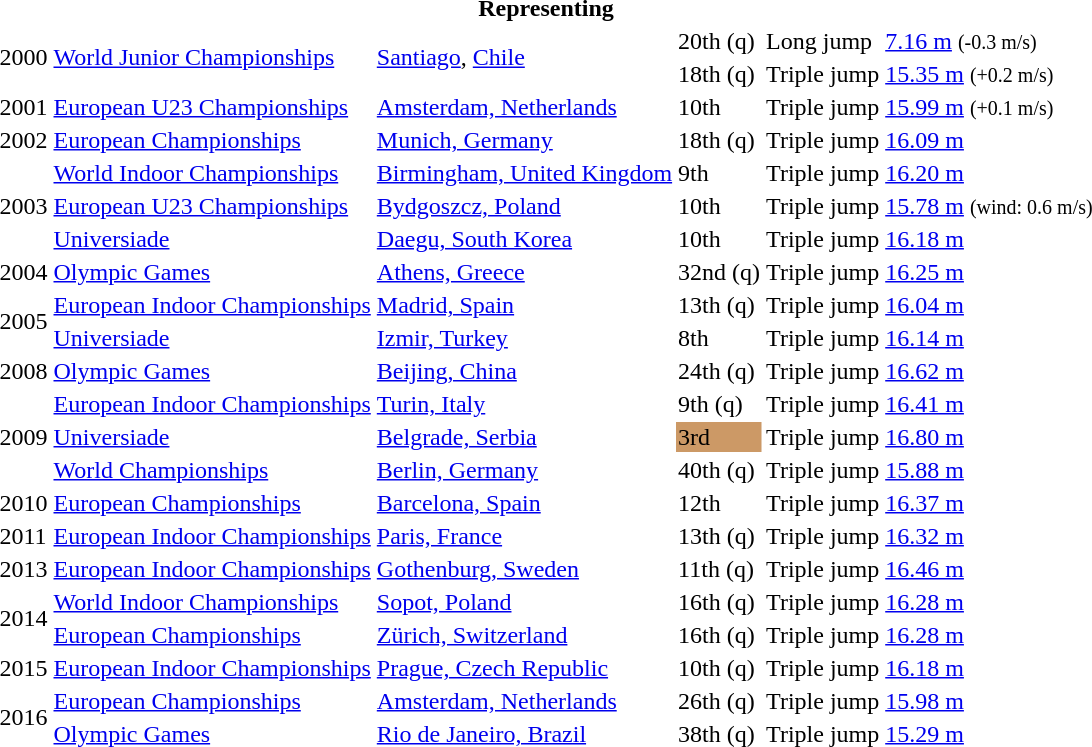<table>
<tr>
<th colspan="6">Representing </th>
</tr>
<tr>
<td rowspan=2>2000</td>
<td rowspan=2><a href='#'>World Junior Championships</a></td>
<td rowspan=2><a href='#'>Santiago</a>, <a href='#'>Chile</a></td>
<td>20th (q)</td>
<td>Long jump</td>
<td><a href='#'>7.16 m</a>  <small>(-0.3 m/s)</small></td>
</tr>
<tr>
<td>18th (q)</td>
<td>Triple jump</td>
<td><a href='#'>15.35 m</a>  <small>(+0.2 m/s)</small></td>
</tr>
<tr>
<td>2001</td>
<td><a href='#'>European U23 Championships</a></td>
<td><a href='#'>Amsterdam, Netherlands</a></td>
<td>10th</td>
<td>Triple jump</td>
<td><a href='#'>15.99 m</a> <small>(+0.1 m/s)</small></td>
</tr>
<tr>
<td>2002</td>
<td><a href='#'>European Championships</a></td>
<td><a href='#'>Munich, Germany</a></td>
<td>18th (q)</td>
<td>Triple jump</td>
<td><a href='#'>16.09 m</a></td>
</tr>
<tr>
<td rowspan=3>2003</td>
<td><a href='#'>World Indoor Championships</a></td>
<td><a href='#'>Birmingham, United Kingdom</a></td>
<td>9th</td>
<td>Triple jump</td>
<td><a href='#'>16.20 m</a></td>
</tr>
<tr>
<td><a href='#'>European U23 Championships</a></td>
<td><a href='#'>Bydgoszcz, Poland</a></td>
<td>10th</td>
<td>Triple jump</td>
<td><a href='#'>15.78 m</a> <small>(wind: 0.6 m/s)</small></td>
</tr>
<tr>
<td><a href='#'>Universiade</a></td>
<td><a href='#'>Daegu, South Korea</a></td>
<td>10th</td>
<td>Triple jump</td>
<td><a href='#'>16.18 m</a></td>
</tr>
<tr>
<td>2004</td>
<td><a href='#'>Olympic Games</a></td>
<td><a href='#'>Athens, Greece</a></td>
<td>32nd (q)</td>
<td>Triple jump</td>
<td><a href='#'>16.25 m</a></td>
</tr>
<tr>
<td rowspan=2>2005</td>
<td><a href='#'>European Indoor Championships</a></td>
<td><a href='#'>Madrid, Spain</a></td>
<td>13th (q)</td>
<td>Triple jump</td>
<td><a href='#'>16.04 m</a></td>
</tr>
<tr>
<td><a href='#'>Universiade</a></td>
<td><a href='#'>Izmir, Turkey</a></td>
<td>8th</td>
<td>Triple jump</td>
<td><a href='#'>16.14 m</a></td>
</tr>
<tr>
<td>2008</td>
<td><a href='#'>Olympic Games</a></td>
<td><a href='#'>Beijing, China</a></td>
<td>24th (q)</td>
<td>Triple jump</td>
<td><a href='#'>16.62 m</a></td>
</tr>
<tr>
<td rowspan=3>2009</td>
<td><a href='#'>European Indoor Championships</a></td>
<td><a href='#'>Turin, Italy</a></td>
<td>9th (q)</td>
<td>Triple jump</td>
<td><a href='#'>16.41 m</a></td>
</tr>
<tr>
<td><a href='#'>Universiade</a></td>
<td><a href='#'>Belgrade, Serbia</a></td>
<td bgcolor="cc9966">3rd</td>
<td>Triple jump</td>
<td><a href='#'>16.80 m</a></td>
</tr>
<tr>
<td><a href='#'>World Championships</a></td>
<td><a href='#'>Berlin, Germany</a></td>
<td>40th (q)</td>
<td>Triple jump</td>
<td><a href='#'>15.88 m</a></td>
</tr>
<tr>
<td>2010</td>
<td><a href='#'>European Championships</a></td>
<td><a href='#'>Barcelona, Spain</a></td>
<td>12th</td>
<td>Triple jump</td>
<td><a href='#'>16.37 m</a></td>
</tr>
<tr>
<td>2011</td>
<td><a href='#'>European Indoor Championships</a></td>
<td><a href='#'>Paris, France</a></td>
<td>13th (q)</td>
<td>Triple jump</td>
<td><a href='#'>16.32 m</a></td>
</tr>
<tr>
<td>2013</td>
<td><a href='#'>European Indoor Championships</a></td>
<td><a href='#'>Gothenburg, Sweden</a></td>
<td>11th (q)</td>
<td>Triple jump</td>
<td><a href='#'>16.46 m</a></td>
</tr>
<tr>
<td rowspan=2>2014</td>
<td><a href='#'>World Indoor Championships</a></td>
<td><a href='#'>Sopot, Poland</a></td>
<td>16th (q)</td>
<td>Triple jump</td>
<td><a href='#'>16.28 m</a></td>
</tr>
<tr>
<td><a href='#'>European Championships</a></td>
<td><a href='#'>Zürich, Switzerland</a></td>
<td>16th (q)</td>
<td>Triple jump</td>
<td><a href='#'>16.28 m</a></td>
</tr>
<tr>
<td>2015</td>
<td><a href='#'>European Indoor Championships</a></td>
<td><a href='#'>Prague, Czech Republic</a></td>
<td>10th (q)</td>
<td>Triple jump</td>
<td><a href='#'>16.18 m</a></td>
</tr>
<tr>
<td rowspan=2>2016</td>
<td><a href='#'>European Championships</a></td>
<td><a href='#'>Amsterdam, Netherlands</a></td>
<td>26th (q)</td>
<td>Triple jump</td>
<td><a href='#'>15.98 m</a></td>
</tr>
<tr>
<td><a href='#'>Olympic Games</a></td>
<td><a href='#'>Rio de Janeiro, Brazil</a></td>
<td>38th (q)</td>
<td>Triple jump</td>
<td><a href='#'>15.29 m</a></td>
</tr>
</table>
